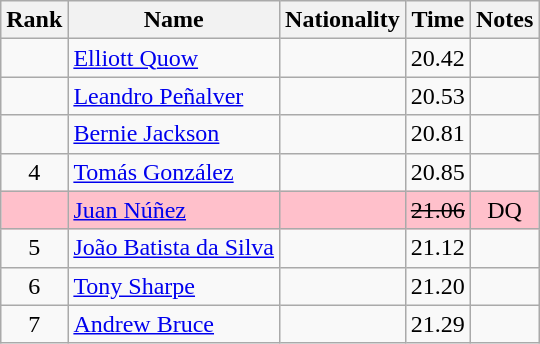<table class="wikitable sortable" style="text-align:center">
<tr>
<th>Rank</th>
<th>Name</th>
<th>Nationality</th>
<th>Time</th>
<th>Notes</th>
</tr>
<tr>
<td></td>
<td align=left><a href='#'>Elliott Quow</a></td>
<td align=left></td>
<td>20.42</td>
<td></td>
</tr>
<tr>
<td></td>
<td align=left><a href='#'>Leandro Peñalver</a></td>
<td align=left></td>
<td>20.53</td>
<td></td>
</tr>
<tr>
<td></td>
<td align=left><a href='#'>Bernie Jackson</a></td>
<td align=left></td>
<td>20.81</td>
<td></td>
</tr>
<tr>
<td>4</td>
<td align=left><a href='#'>Tomás González</a></td>
<td align=left></td>
<td>20.85</td>
<td></td>
</tr>
<tr bgcolor=pink>
<td><s></s></td>
<td align=left><a href='#'>Juan Núñez</a></td>
<td align=left></td>
<td><s>21.06</s></td>
<td>DQ</td>
</tr>
<tr>
<td>5</td>
<td align=left><a href='#'>João Batista da Silva</a></td>
<td align=left></td>
<td>21.12</td>
<td></td>
</tr>
<tr>
<td>6</td>
<td align=left><a href='#'>Tony Sharpe</a></td>
<td align=left></td>
<td>21.20</td>
<td></td>
</tr>
<tr>
<td>7</td>
<td align=left><a href='#'>Andrew Bruce</a></td>
<td align=left></td>
<td>21.29</td>
<td></td>
</tr>
</table>
